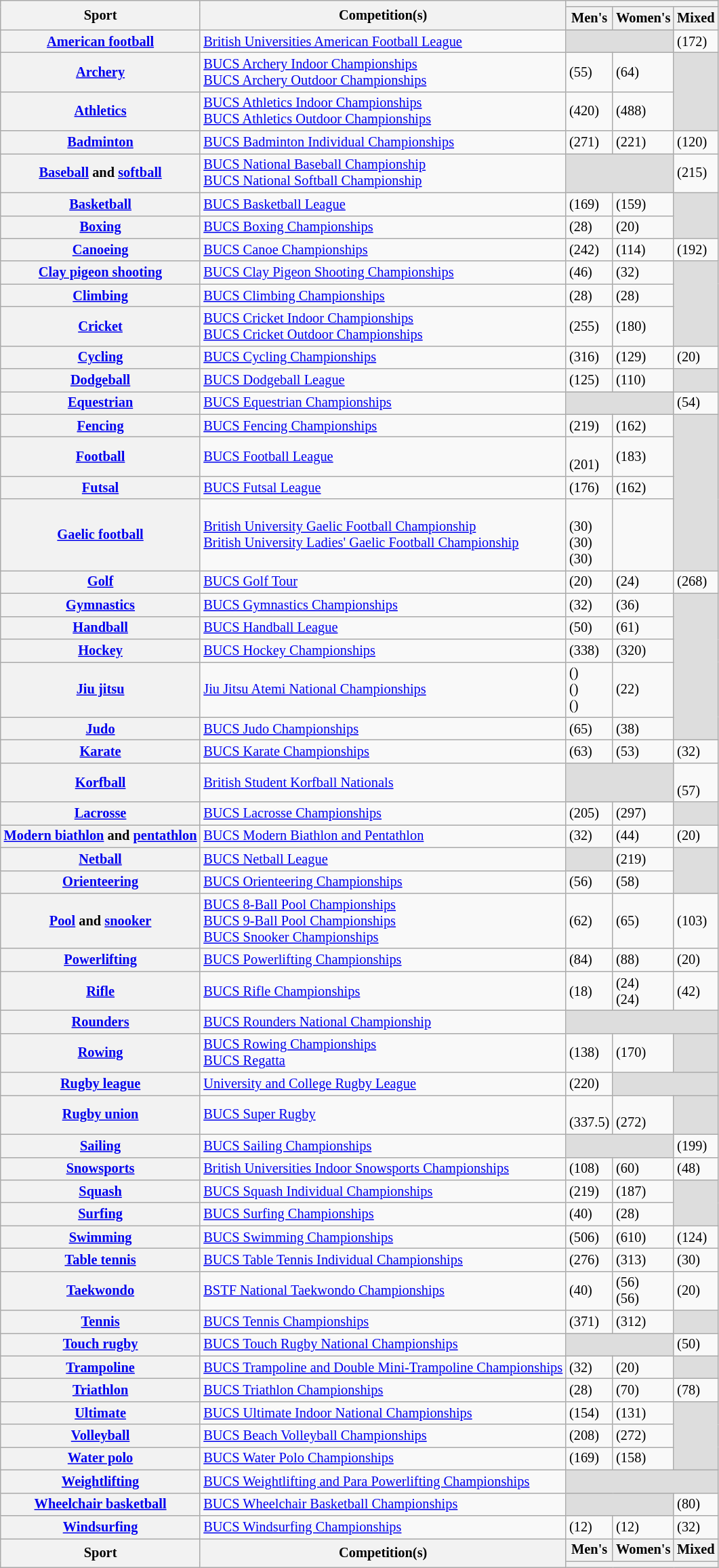<table class="wikitable" style="font-size:85%; text-align:left;">
<tr>
<th rowspan="2">Sport</th>
<th rowspan="2">Competition(s)</th>
<th colspan="3"></th>
</tr>
<tr>
<th>Men's</th>
<th>Women's</th>
<th>Mixed</th>
</tr>
<tr>
<th><a href='#'>American football</a></th>
<td nowrap><a href='#'>British Universities American Football League</a></td>
<td colspan="2" style="background:#ddd;"></td>
<td nowrap> (172)</td>
</tr>
<tr>
<th><a href='#'>Archery</a></th>
<td nowrap><a href='#'>BUCS Archery Indoor Championships</a><br><a href='#'>BUCS Archery Outdoor Championships</a></td>
<td nowrap> (55)</td>
<td nowrap> (64)</td>
<td rowspan="2" style="background:#ddd;"></td>
</tr>
<tr>
<th><a href='#'>Athletics</a></th>
<td nowrap><a href='#'>BUCS Athletics Indoor Championships</a><br><a href='#'>BUCS Athletics Outdoor Championships</a></td>
<td nowrap> (420)</td>
<td nowrap> (488)</td>
</tr>
<tr>
<th><a href='#'>Badminton</a></th>
<td nowrap><a href='#'>BUCS Badminton Individual Championships</a></td>
<td nowrap> (271)</td>
<td nowrap> (221)</td>
<td nowrap> (120)</td>
</tr>
<tr>
<th><a href='#'>Baseball</a> and <a href='#'>softball</a></th>
<td nowrap><a href='#'>BUCS National Baseball Championship</a><br><a href='#'>BUCS National Softball Championship</a></td>
<td colspan="2" style="background:#ddd;"></td>
<td nowrap> (215)</td>
</tr>
<tr>
<th><a href='#'>Basketball</a></th>
<td nowrap><a href='#'>BUCS Basketball League</a></td>
<td nowrap> (169)</td>
<td nowrap> (159)</td>
<td rowspan="2" style="background:#ddd;"></td>
</tr>
<tr>
<th><a href='#'>Boxing</a></th>
<td nowrap><a href='#'>BUCS Boxing Championships</a></td>
<td nowrap> (28)</td>
<td nowrap> (20)</td>
</tr>
<tr>
<th><a href='#'>Canoeing</a></th>
<td nowrap><a href='#'>BUCS Canoe Championships</a></td>
<td nowrap> (242)</td>
<td nowrap> (114)</td>
<td nowrap> (192)</td>
</tr>
<tr>
<th><a href='#'>Clay pigeon shooting</a></th>
<td nowrap><a href='#'>BUCS Clay Pigeon Shooting Championships</a></td>
<td nowrap> (46)</td>
<td nowrap> (32)</td>
<td rowspan="3" style="background:#ddd;"></td>
</tr>
<tr>
<th><a href='#'>Climbing</a></th>
<td nowrap><a href='#'>BUCS Climbing Championships</a></td>
<td nowrap> (28)</td>
<td nowrap> (28)</td>
</tr>
<tr>
<th><a href='#'>Cricket</a></th>
<td nowrap><a href='#'>BUCS Cricket Indoor Championships</a><br><a href='#'>BUCS Cricket Outdoor Championships</a></td>
<td nowrap> (255)</td>
<td nowrap> (180)</td>
</tr>
<tr>
<th><a href='#'>Cycling</a></th>
<td nowrap><a href='#'>BUCS Cycling Championships</a></td>
<td nowrap> (316)</td>
<td nowrap> (129)</td>
<td nowrap> (20)</td>
</tr>
<tr>
<th><a href='#'>Dodgeball</a></th>
<td nowrap><a href='#'>BUCS Dodgeball League</a></td>
<td nowrap> (125)</td>
<td nowrap> (110)</td>
<td style="background:#ddd;"></td>
</tr>
<tr>
<th><a href='#'>Equestrian</a></th>
<td nowrap><a href='#'>BUCS Equestrian Championships</a></td>
<td colspan="2" style="background:#ddd;"></td>
<td nowrap> (54)</td>
</tr>
<tr>
<th><a href='#'>Fencing</a></th>
<td nowrap><a href='#'>BUCS Fencing Championships</a></td>
<td nowrap> (219)</td>
<td nowrap> (162)</td>
<td rowspan="4" style="background:#ddd;"></td>
</tr>
<tr>
<th><a href='#'>Football</a></th>
<td nowrap><a href='#'>BUCS Football League</a></td>
<td nowrap><strong></strong><br> (201)</td>
<td nowrap><strong></strong> (183)</td>
</tr>
<tr>
<th><a href='#'>Futsal</a></th>
<td nowrap><a href='#'>BUCS Futsal League</a></td>
<td nowrap> (176)</td>
<td nowrap> (162)</td>
</tr>
<tr>
<th><a href='#'>Gaelic football</a></th>
<td nowrap><a href='#'>British University Gaelic Football Championship</a><br><a href='#'>British University Ladies' Gaelic Football Championship</a></td>
<td nowrap><strong></strong><br> (30)<br> (30)<br> (30)</td>
<td nowrap><strong></strong></td>
</tr>
<tr>
<th><a href='#'>Golf</a></th>
<td nowrap><a href='#'>BUCS Golf Tour</a></td>
<td nowrap> (20)</td>
<td nowrap> (24)</td>
<td nowrap> (268)</td>
</tr>
<tr>
<th><a href='#'>Gymnastics</a></th>
<td nowrap><a href='#'>BUCS Gymnastics Championships</a></td>
<td nowrap> (32)</td>
<td nowrap> (36)</td>
<td rowspan="5" style="background:#ddd;"></td>
</tr>
<tr>
<th><a href='#'>Handball</a></th>
<td nowrap><a href='#'>BUCS Handball League</a></td>
<td nowrap> (50)</td>
<td nowrap> (61)</td>
</tr>
<tr>
<th><a href='#'>Hockey</a></th>
<td nowrap><a href='#'>BUCS Hockey Championships</a></td>
<td nowrap> (338)</td>
<td nowrap> (320)</td>
</tr>
<tr>
<th><a href='#'>Jiu jitsu</a></th>
<td nowrap><a href='#'>Jiu Jitsu Atemi National Championships</a></td>
<td nowrap> ()<br> ()<br> ()</td>
<td nowrap> (22)</td>
</tr>
<tr>
<th><a href='#'>Judo</a></th>
<td nowrap><a href='#'>BUCS Judo Championships</a></td>
<td nowrap> (65)</td>
<td nowrap> (38)</td>
</tr>
<tr>
<th><a href='#'>Karate</a></th>
<td nowrap><a href='#'>BUCS Karate Championships</a></td>
<td nowrap> (63)</td>
<td nowrap> (53)</td>
<td nowrap> (32)</td>
</tr>
<tr>
<th><a href='#'>Korfball</a></th>
<td nowrap><a href='#'>British Student Korfball Nationals</a></td>
<td colspan="2" style="background:#ddd;"></td>
<td nowrap><strong></strong><br> (57)</td>
</tr>
<tr>
<th><a href='#'>Lacrosse</a></th>
<td nowrap><a href='#'>BUCS Lacrosse Championships</a></td>
<td nowrap> (205)</td>
<td nowrap> (297)</td>
<td style="background:#ddd;"></td>
</tr>
<tr>
<th><a href='#'>Modern biathlon</a> and <a href='#'>pentathlon</a></th>
<td nowrap><a href='#'>BUCS Modern Biathlon and Pentathlon</a></td>
<td nowrap> (32)</td>
<td nowrap> (44)</td>
<td nowrap> (20)</td>
</tr>
<tr>
<th><a href='#'>Netball</a></th>
<td nowrap><a href='#'>BUCS Netball League</a></td>
<td style="background:#ddd;"></td>
<td nowrap> (219)</td>
<td rowspan="2" style="background:#ddd;"></td>
</tr>
<tr>
<th><a href='#'>Orienteering</a></th>
<td nowrap><a href='#'>BUCS Orienteering Championships</a></td>
<td nowrap> (56)</td>
<td nowrap> (58)</td>
</tr>
<tr>
<th><a href='#'>Pool</a> and <a href='#'>snooker</a></th>
<td nowrap><a href='#'>BUCS 8-Ball Pool Championships</a><br><a href='#'>BUCS 9-Ball Pool Championships</a><br><a href='#'>BUCS Snooker Championships</a></td>
<td nowrap> (62)</td>
<td nowrap> (65)</td>
<td nowrap> (103)</td>
</tr>
<tr>
<th><a href='#'>Powerlifting</a></th>
<td nowrap><a href='#'>BUCS Powerlifting Championships</a></td>
<td nowrap> (84)</td>
<td nowrap> (88)</td>
<td nowrap> (20)</td>
</tr>
<tr>
<th><a href='#'>Rifle</a></th>
<td nowrap><a href='#'>BUCS Rifle Championships</a></td>
<td nowrap> (18)</td>
<td nowrap> (24)<br> (24)</td>
<td nowrap> (42)</td>
</tr>
<tr>
<th><a href='#'>Rounders</a></th>
<td nowrap><a href='#'>BUCS Rounders National Championship</a></td>
<td colspan="3" style="background:#ddd;"></td>
</tr>
<tr>
<th><a href='#'>Rowing</a></th>
<td nowrap><a href='#'>BUCS Rowing Championships</a><br><a href='#'>BUCS Regatta</a></td>
<td nowrap> (138)</td>
<td nowrap> (170)</td>
<td style="background:#ddd;"></td>
</tr>
<tr>
<th><a href='#'>Rugby league</a></th>
<td nowrap><a href='#'>University and College Rugby League</a></td>
<td nowrap> (220)</td>
<td colspan="2" style="background:#ddd;"></td>
</tr>
<tr>
<th><a href='#'>Rugby union</a></th>
<td nowrap><a href='#'>BUCS Super Rugby</a></td>
<td nowrap><strong></strong><br> (337.5)</td>
<td nowrap><strong></strong><br> (272)</td>
<td style="background:#ddd;"></td>
</tr>
<tr>
<th><a href='#'>Sailing</a></th>
<td nowrap><a href='#'>BUCS Sailing Championships</a></td>
<td colspan="2" style="background:#ddd;"></td>
<td nowrap> (199)</td>
</tr>
<tr>
<th><a href='#'>Snowsports</a></th>
<td nowrap><a href='#'>British Universities Indoor Snowsports Championships</a></td>
<td nowrap> (108)</td>
<td nowrap> (60)</td>
<td nowrap> (48)</td>
</tr>
<tr>
<th><a href='#'>Squash</a></th>
<td nowrap><a href='#'>BUCS Squash Individual Championships</a></td>
<td nowrap> (219)</td>
<td nowrap> (187)</td>
<td rowspan="2" style="background:#ddd;"></td>
</tr>
<tr>
<th><a href='#'>Surfing</a></th>
<td nowrap><a href='#'>BUCS Surfing Championships</a></td>
<td nowrap> (40)</td>
<td nowrap> (28)</td>
</tr>
<tr>
<th><a href='#'>Swimming</a></th>
<td nowrap><a href='#'>BUCS Swimming Championships</a></td>
<td nowrap> (506)</td>
<td nowrap> (610)</td>
<td nowrap> (124)</td>
</tr>
<tr>
<th><a href='#'>Table tennis</a></th>
<td nowrap><a href='#'>BUCS Table Tennis Individual Championships</a></td>
<td nowrap> (276)</td>
<td nowrap> (313)</td>
<td nowrap> (30)</td>
</tr>
<tr>
<th><a href='#'>Taekwondo</a></th>
<td nowrap><a href='#'>BSTF National Taekwondo Championships</a></td>
<td nowrap> (40)</td>
<td nowrap> (56)<br> (56)</td>
<td nowrap> (20)</td>
</tr>
<tr>
<th><a href='#'>Tennis</a></th>
<td nowrap><a href='#'>BUCS Tennis Championships</a></td>
<td nowrap> (371)</td>
<td nowrap> (312)</td>
<td style="background:#ddd;"></td>
</tr>
<tr>
<th><a href='#'>Touch rugby</a></th>
<td nowrap><a href='#'>BUCS Touch Rugby National Championships</a></td>
<td colspan="2" style="background:#ddd;"></td>
<td nowrap> (50)</td>
</tr>
<tr>
<th><a href='#'>Trampoline</a></th>
<td nowrap><a href='#'>BUCS Trampoline and Double Mini-Trampoline Championships</a></td>
<td nowrap> (32)</td>
<td nowrap> (20)</td>
<td style="background:#ddd;"></td>
</tr>
<tr>
<th><a href='#'>Triathlon</a></th>
<td nowrap><a href='#'>BUCS Triathlon Championships</a></td>
<td nowrap> (28)</td>
<td nowrap> (70)</td>
<td nowrap> (78)</td>
</tr>
<tr>
<th><a href='#'>Ultimate</a></th>
<td nowrap><a href='#'>BUCS Ultimate Indoor National Championships</a></td>
<td nowrap> (154)</td>
<td nowrap> (131)</td>
<td rowspan="3" style="background:#ddd;"></td>
</tr>
<tr>
<th><a href='#'>Volleyball</a></th>
<td nowrap><a href='#'>BUCS Beach Volleyball Championships</a></td>
<td nowrap> (208)</td>
<td nowrap> (272)</td>
</tr>
<tr>
<th><a href='#'>Water polo</a></th>
<td nowrap><a href='#'>BUCS Water Polo Championships</a></td>
<td nowrap> (169)</td>
<td nowrap> (158)</td>
</tr>
<tr>
<th><a href='#'>Weightlifting</a></th>
<td nowrap><a href='#'>BUCS Weightlifting and Para Powerlifting Championships</a></td>
<td colspan="3" style="background:#ddd;"></td>
</tr>
<tr>
<th><a href='#'>Wheelchair basketball</a></th>
<td nowrap><a href='#'>BUCS Wheelchair Basketball Championships</a></td>
<td colspan="2" style="background:#ddd;"></td>
<td nowrap> (80)</td>
</tr>
<tr>
<th><a href='#'>Windsurfing</a></th>
<td nowrap><a href='#'>BUCS Windsurfing Championships</a></td>
<td nowrap> (12)</td>
<td nowrap> (12)</td>
<td nowrap> (32)</td>
</tr>
<tr>
<th rowspan="2">Sport</th>
<th rowspan="2">Competition(s)</th>
<th>Men's</th>
<th>Women's</th>
<th>Mixed</th>
</tr>
<tr>
<th colspan="3"></th>
</tr>
</table>
